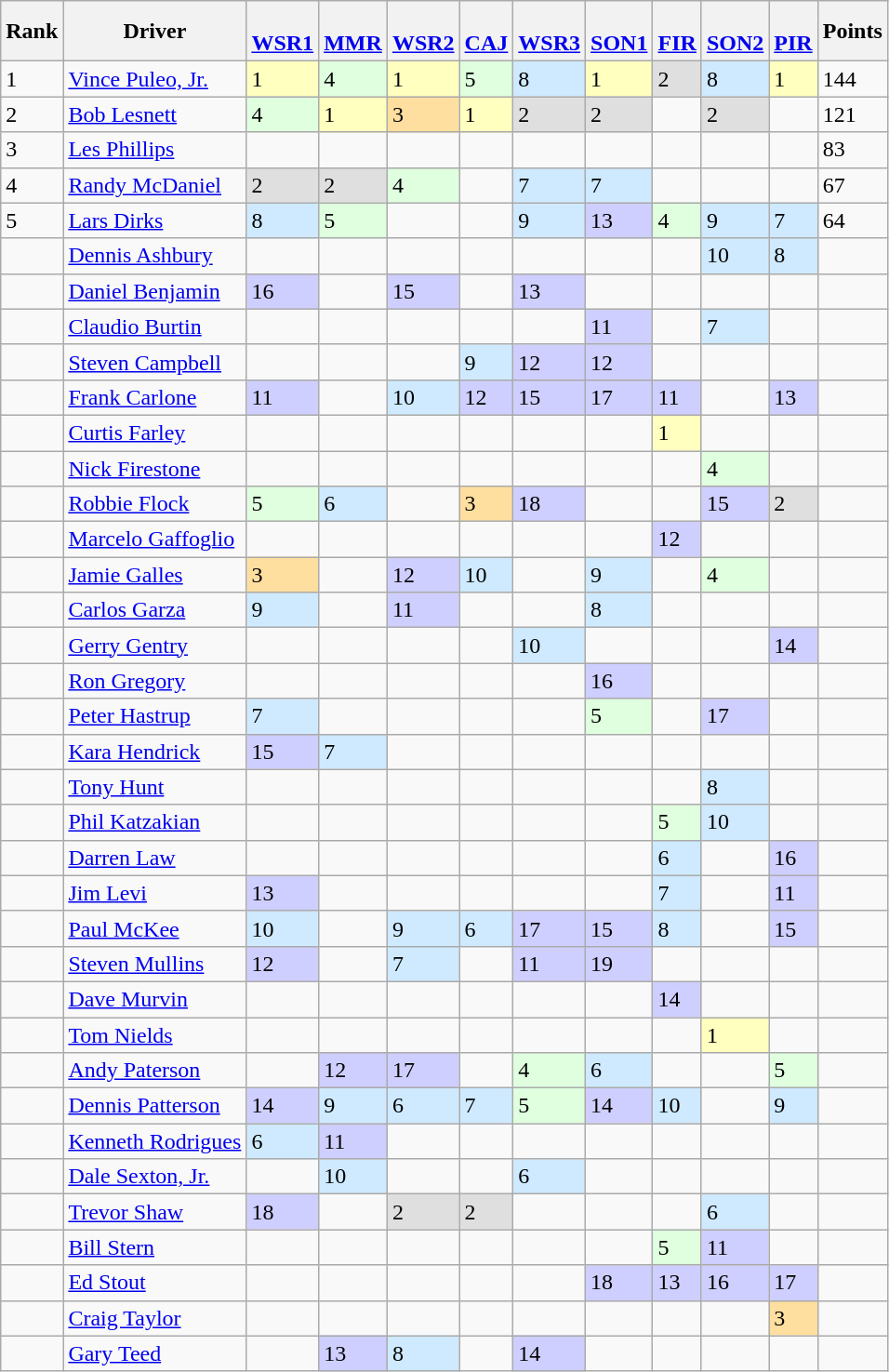<table class="wikitable">
<tr>
<th>Rank</th>
<th>Driver</th>
<th> <br> <a href='#'>WSR1</a></th>
<th> <br> <a href='#'>MMR</a></th>
<th> <br> <a href='#'>WSR2</a></th>
<th> <br> <a href='#'>CAJ</a></th>
<th> <br> <a href='#'>WSR3</a></th>
<th> <br> <a href='#'>SON1</a></th>
<th> <br> <a href='#'>FIR</a></th>
<th> <br> <a href='#'>SON2</a></th>
<th> <br> <a href='#'>PIR</a></th>
<th>Points</th>
</tr>
<tr>
<td>1</td>
<td> <a href='#'>Vince Puleo, Jr.</a></td>
<td style="background:#FFFFBF;">1</td>
<td style="background:#DFFFDF;">4</td>
<td style="background:#FFFFBF;">1</td>
<td style="background:#DFFFDF;">5</td>
<td style="background:#CFEAFF;">8</td>
<td style="background:#FFFFBF;">1</td>
<td style="background:#DFDFDF;">2</td>
<td style="background:#CFEAFF;">8</td>
<td style="background:#FFFFBF;">1</td>
<td>144</td>
</tr>
<tr>
<td>2</td>
<td> <a href='#'>Bob Lesnett</a></td>
<td style="background:#DFFFDF;">4</td>
<td style="background:#FFFFBF;">1</td>
<td style="background:#FFDF9F;">3</td>
<td style="background:#FFFFBF;">1</td>
<td style="background:#DFDFDF;">2</td>
<td style="background:#DFDFDF;">2</td>
<td></td>
<td style="background:#DFDFDF;">2</td>
<td></td>
<td>121</td>
</tr>
<tr>
<td>3</td>
<td> <a href='#'>Les Phillips</a></td>
<td></td>
<td></td>
<td></td>
<td></td>
<td></td>
<td></td>
<td></td>
<td></td>
<td></td>
<td>83</td>
</tr>
<tr>
<td>4</td>
<td> <a href='#'>Randy McDaniel</a></td>
<td style="background:#DFDFDF;">2</td>
<td style="background:#DFDFDF;">2</td>
<td style="background:#DFFFDF;">4</td>
<td></td>
<td style="background:#CFEAFF;">7</td>
<td style="background:#CFEAFF;">7</td>
<td></td>
<td></td>
<td></td>
<td>67</td>
</tr>
<tr>
<td>5</td>
<td> <a href='#'>Lars Dirks</a></td>
<td style="background:#CFEAFF;">8</td>
<td style="background:#DFFFDF;">5</td>
<td></td>
<td></td>
<td style="background:#CFEAFF;">9</td>
<td style="background:#CFCFFF;">13</td>
<td style="background:#DFFFDF;">4</td>
<td style="background:#CFEAFF;">9</td>
<td style="background:#CFEAFF;">7</td>
<td>64</td>
</tr>
<tr>
<td></td>
<td> <a href='#'>Dennis Ashbury</a></td>
<td></td>
<td></td>
<td></td>
<td></td>
<td></td>
<td></td>
<td></td>
<td style="background:#CFEAFF;">10</td>
<td style="background:#CFEAFF;">8</td>
<td></td>
</tr>
<tr>
<td></td>
<td> <a href='#'>Daniel Benjamin</a></td>
<td style="background:#CFCFFF;">16</td>
<td></td>
<td style="background:#CFCFFF;">15</td>
<td></td>
<td style="background:#CFCFFF;">13</td>
<td></td>
<td></td>
<td></td>
<td></td>
<td></td>
</tr>
<tr>
<td></td>
<td> <a href='#'>Claudio Burtin</a></td>
<td></td>
<td></td>
<td></td>
<td></td>
<td></td>
<td style="background:#CFCFFF;">11</td>
<td></td>
<td style="background:#CFEAFF;">7</td>
<td></td>
<td></td>
</tr>
<tr>
<td></td>
<td> <a href='#'>Steven Campbell</a></td>
<td></td>
<td></td>
<td></td>
<td style="background:#CFEAFF;">9</td>
<td style="background:#CFCFFF;">12</td>
<td style="background:#CFCFFF;">12</td>
<td></td>
<td></td>
<td></td>
<td></td>
</tr>
<tr>
<td></td>
<td> <a href='#'>Frank Carlone</a></td>
<td style="background:#CFCFFF;">11</td>
<td></td>
<td style="background:#CFEAFF;">10</td>
<td style="background:#CFCFFF;">12</td>
<td style="background:#CFCFFF;">15</td>
<td style="background:#CFCFFF;">17</td>
<td style="background:#CFCFFF;">11</td>
<td></td>
<td style="background:#CFCFFF;">13</td>
<td></td>
</tr>
<tr>
<td></td>
<td> <a href='#'>Curtis Farley</a></td>
<td></td>
<td></td>
<td></td>
<td></td>
<td></td>
<td></td>
<td style="background:#FFFFBF;">1</td>
<td></td>
<td></td>
<td></td>
</tr>
<tr>
<td></td>
<td> <a href='#'>Nick Firestone</a></td>
<td></td>
<td></td>
<td></td>
<td></td>
<td></td>
<td></td>
<td></td>
<td style="background:#DFFFDF;">4</td>
<td></td>
<td></td>
</tr>
<tr>
<td></td>
<td> <a href='#'>Robbie Flock</a></td>
<td style="background:#DFFFDF;">5</td>
<td style="background:#CFEAFF;">6</td>
<td></td>
<td style="background:#FFDF9F;">3</td>
<td style="background:#CFCFFF;">18</td>
<td></td>
<td></td>
<td style="background:#CFCFFF;">15</td>
<td style="background:#DFDFDF;">2</td>
<td></td>
</tr>
<tr>
<td></td>
<td> <a href='#'>Marcelo Gaffoglio</a></td>
<td></td>
<td></td>
<td></td>
<td></td>
<td></td>
<td></td>
<td style="background:#CFCFFF;">12</td>
<td></td>
<td></td>
</tr>
<tr>
<td></td>
<td> <a href='#'>Jamie Galles</a></td>
<td style="background:#FFDF9F;">3</td>
<td></td>
<td style="background:#CFCFFF;">12</td>
<td style="background:#CFEAFF;">10</td>
<td></td>
<td style="background:#CFEAFF;">9</td>
<td></td>
<td style="background:#DFFFDF;">4</td>
<td></td>
<td></td>
</tr>
<tr>
<td></td>
<td> <a href='#'>Carlos Garza</a></td>
<td style="background:#CFEAFF;">9</td>
<td></td>
<td style="background:#CFCFFF;">11</td>
<td></td>
<td></td>
<td style="background:#CFEAFF;">8</td>
<td></td>
<td></td>
<td></td>
<td></td>
</tr>
<tr>
<td></td>
<td> <a href='#'>Gerry Gentry</a></td>
<td></td>
<td></td>
<td></td>
<td></td>
<td style="background:#CFEAFF;">10</td>
<td></td>
<td></td>
<td></td>
<td style="background:#CFCFFF;">14</td>
<td></td>
</tr>
<tr>
<td></td>
<td> <a href='#'>Ron Gregory</a></td>
<td></td>
<td></td>
<td></td>
<td></td>
<td></td>
<td style="background:#CFCFFF;">16</td>
<td></td>
<td></td>
<td></td>
<td></td>
</tr>
<tr>
<td></td>
<td> <a href='#'>Peter Hastrup</a></td>
<td style="background:#CFEAFF;">7</td>
<td></td>
<td></td>
<td></td>
<td></td>
<td style="background:#DFFFDF;">5</td>
<td></td>
<td style="background:#CFCFFF;">17</td>
<td></td>
<td></td>
</tr>
<tr>
<td></td>
<td> <a href='#'>Kara Hendrick</a></td>
<td style="background:#CFCFFF;">15</td>
<td style="background:#CFEAFF;">7</td>
<td></td>
<td></td>
<td></td>
<td></td>
<td></td>
<td></td>
<td></td>
<td></td>
</tr>
<tr>
<td></td>
<td> <a href='#'>Tony Hunt</a></td>
<td></td>
<td></td>
<td></td>
<td></td>
<td></td>
<td></td>
<td></td>
<td style="background:#CFEAFF;">8</td>
<td></td>
<td></td>
</tr>
<tr>
<td></td>
<td> <a href='#'>Phil Katzakian</a></td>
<td></td>
<td></td>
<td></td>
<td></td>
<td></td>
<td></td>
<td style="background:#DFFFDF;">5</td>
<td style="background:#CFEAFF;">10</td>
<td></td>
<td></td>
</tr>
<tr>
<td></td>
<td> <a href='#'>Darren Law</a></td>
<td></td>
<td></td>
<td></td>
<td></td>
<td></td>
<td></td>
<td style="background:#CFEAFF;">6</td>
<td></td>
<td style="background:#CFCFFF;">16</td>
<td></td>
</tr>
<tr>
<td></td>
<td> <a href='#'>Jim Levi</a></td>
<td style="background:#CFCFFF;">13</td>
<td></td>
<td></td>
<td></td>
<td></td>
<td></td>
<td style="background:#CFEAFF;">7</td>
<td></td>
<td style="background:#CFCFFF;">11</td>
<td></td>
</tr>
<tr>
<td></td>
<td> <a href='#'>Paul McKee</a></td>
<td style="background:#CFEAFF;">10</td>
<td></td>
<td style="background:#CFEAFF;">9</td>
<td style="background:#CFEAFF;">6</td>
<td style="background:#CFCFFF;">17</td>
<td style="background:#CFCFFF;">15</td>
<td style="background:#CFEAFF;">8</td>
<td></td>
<td style="background:#CFCFFF;">15</td>
<td></td>
</tr>
<tr>
<td></td>
<td> <a href='#'>Steven Mullins</a></td>
<td style="background:#CFCFFF;">12</td>
<td></td>
<td style="background:#CFEAFF;">7</td>
<td></td>
<td style="background:#CFCFFF;">11</td>
<td style="background:#CFCFFF;">19</td>
<td></td>
<td></td>
<td></td>
<td></td>
</tr>
<tr>
<td></td>
<td> <a href='#'>Dave Murvin</a></td>
<td></td>
<td></td>
<td></td>
<td></td>
<td></td>
<td></td>
<td style="background:#CFCFFF;">14</td>
<td></td>
<td></td>
<td></td>
</tr>
<tr>
<td></td>
<td> <a href='#'>Tom Nields</a></td>
<td></td>
<td></td>
<td></td>
<td></td>
<td></td>
<td></td>
<td></td>
<td style="background:#FFFFBF;">1</td>
<td></td>
<td></td>
</tr>
<tr>
<td></td>
<td> <a href='#'>Andy Paterson</a></td>
<td></td>
<td style="background:#CFCFFF;">12</td>
<td style="background:#CFCFFF;">17</td>
<td></td>
<td style="background:#DFFFDF;">4</td>
<td style="background:#CFEAFF;">6</td>
<td></td>
<td></td>
<td style="background:#DFFFDF;">5</td>
<td></td>
</tr>
<tr>
<td></td>
<td> <a href='#'>Dennis Patterson</a></td>
<td style="background:#CFCFFF;">14</td>
<td style="background:#CFEAFF;">9</td>
<td style="background:#CFEAFF;">6</td>
<td style="background:#CFEAFF;">7</td>
<td style="background:#DFFFDF;">5</td>
<td style="background:#CFCFFF;">14</td>
<td style="background:#CFEAFF;">10</td>
<td></td>
<td style="background:#CFEAFF;">9</td>
<td></td>
</tr>
<tr>
<td></td>
<td> <a href='#'>Kenneth Rodrigues</a></td>
<td style="background:#CFEAFF;">6</td>
<td style="background:#CFCFFF;">11</td>
<td></td>
<td></td>
<td></td>
<td></td>
<td></td>
<td></td>
<td></td>
<td></td>
</tr>
<tr>
<td></td>
<td> <a href='#'>Dale Sexton, Jr.</a></td>
<td></td>
<td style="background:#CFEAFF;">10</td>
<td></td>
<td></td>
<td style="background:#CFEAFF;">6</td>
<td></td>
<td></td>
<td></td>
<td></td>
<td></td>
</tr>
<tr>
<td></td>
<td> <a href='#'>Trevor Shaw</a></td>
<td style="background:#CFCFFF;">18</td>
<td></td>
<td style="background:#DFDFDF;">2</td>
<td style="background:#DFDFDF;">2</td>
<td></td>
<td></td>
<td></td>
<td style="background:#CFEAFF;">6</td>
<td></td>
<td></td>
</tr>
<tr>
<td></td>
<td> <a href='#'>Bill Stern</a></td>
<td></td>
<td></td>
<td></td>
<td></td>
<td></td>
<td></td>
<td style="background:#DFFFDF;">5</td>
<td style="background:#CFCFFF;">11</td>
<td></td>
<td></td>
</tr>
<tr>
<td></td>
<td> <a href='#'>Ed Stout</a></td>
<td></td>
<td></td>
<td></td>
<td></td>
<td></td>
<td style="background:#CFCFFF;">18</td>
<td style="background:#CFCFFF;">13</td>
<td style="background:#CFCFFF;">16</td>
<td style="background:#CFCFFF;">17</td>
<td></td>
</tr>
<tr>
<td></td>
<td> <a href='#'>Craig Taylor</a></td>
<td></td>
<td></td>
<td></td>
<td></td>
<td></td>
<td></td>
<td></td>
<td></td>
<td style="background:#FFDF9F;">3</td>
<td></td>
</tr>
<tr>
<td></td>
<td> <a href='#'>Gary Teed</a></td>
<td></td>
<td style="background:#CFCFFF;">13</td>
<td style="background:#CFEAFF;">8</td>
<td></td>
<td style="background:#CFCFFF;">14</td>
<td></td>
<td></td>
<td></td>
<td></td>
<td></td>
</tr>
</table>
